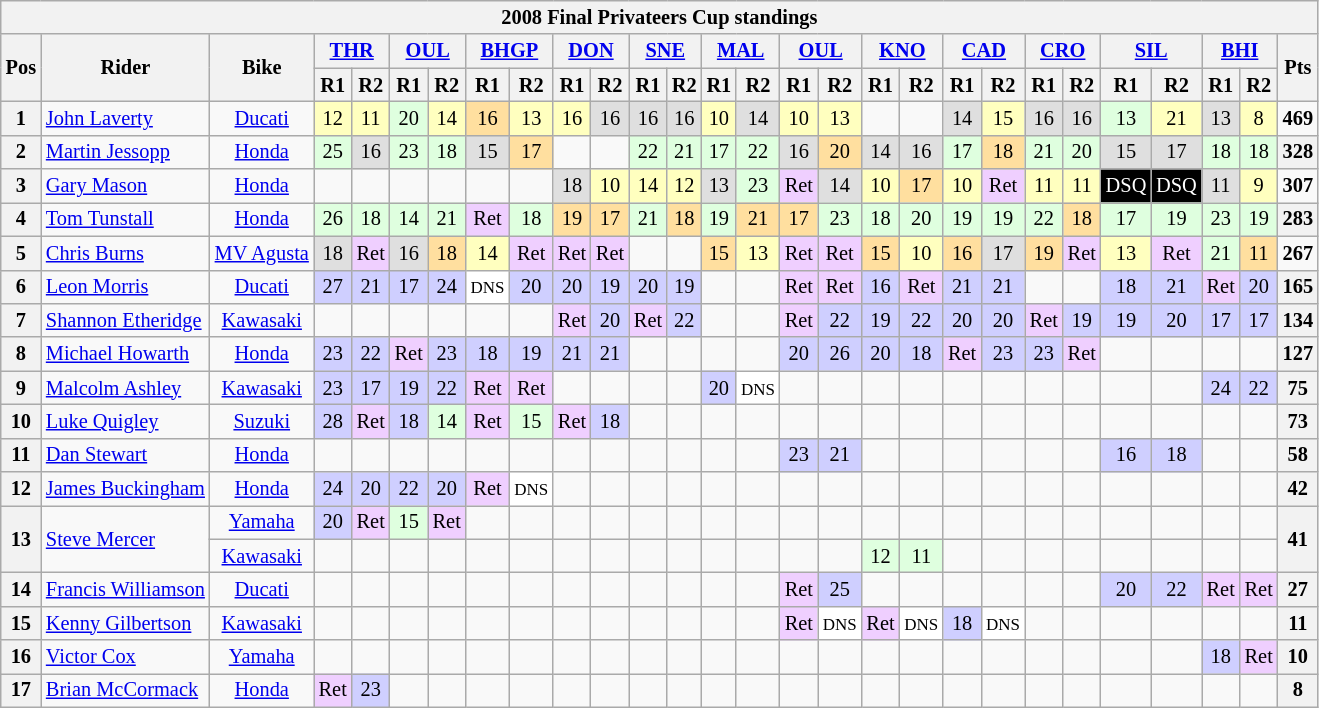<table class="wikitable" style="font-size: 85%; text-align: center;">
<tr>
<th colspan=34>2008 Final Privateers Cup standings </th>
</tr>
<tr valign="top"|- valign="top">
<th style="vertical-align:middle;" rowspan="2">Pos</th>
<th style="vertical-align:middle;" rowspan="2">Rider</th>
<th style="vertical-align:middle;" rowspan="2">Bike</th>
<th colspan=2><a href='#'>THR</a><br></th>
<th colspan=2><a href='#'>OUL</a><br></th>
<th colspan=2><a href='#'>BHGP</a><br></th>
<th colspan=2><a href='#'>DON</a><br></th>
<th colspan=2><a href='#'>SNE</a><br></th>
<th colspan=2><a href='#'>MAL</a><br></th>
<th colspan=2><a href='#'>OUL</a><br></th>
<th colspan=2><a href='#'>KNO</a><br></th>
<th colspan=2><a href='#'>CAD</a><br></th>
<th colspan=2><a href='#'>CRO</a><br></th>
<th colspan=2><a href='#'>SIL</a><br></th>
<th colspan=2><a href='#'>BHI</a><br></th>
<th style="vertical-align:middle;" rowspan="2">Pts</th>
</tr>
<tr>
<th>R1</th>
<th>R2</th>
<th>R1</th>
<th>R2</th>
<th>R1</th>
<th>R2</th>
<th>R1</th>
<th>R2</th>
<th>R1</th>
<th>R2</th>
<th>R1</th>
<th>R2</th>
<th>R1</th>
<th>R2</th>
<th>R1</th>
<th>R2</th>
<th>R1</th>
<th>R2</th>
<th>R1</th>
<th>R2</th>
<th>R1</th>
<th>R2</th>
<th>R1</th>
<th>R2</th>
</tr>
<tr>
<th>1</th>
<td align="left"> <a href='#'>John Laverty</a></td>
<td><a href='#'>Ducati</a></td>
<td style="background:#ffffbf;">12</td>
<td style="background:#ffffbf;">11</td>
<td style="background:#dfffdf;">20</td>
<td style="background:#ffffbf;">14</td>
<td style="background:#ffdf9f;">16</td>
<td style="background:#ffffbf;">13</td>
<td style="background:#ffffbf;">16</td>
<td style="background:#dfdfdf;">16</td>
<td style="background:#dfdfdf;">16</td>
<td style="background:#dfdfdf;">16</td>
<td style="background:#ffffbf;">10</td>
<td style="background:#dfdfdf;">14</td>
<td style="background:#ffffbf;">10</td>
<td style="background:#ffffbf;">13</td>
<td></td>
<td></td>
<td style="background:#dfdfdf;">14</td>
<td style="background:#ffffbf;">15</td>
<td style="background:#dfdfdf;">16</td>
<td style="background:#dfdfdf;">16</td>
<td style="background:#dfffdf;">13</td>
<td style="background:#ffffbf;">21</td>
<td style="background:#dfdfdf;">13</td>
<td style="background:#ffffbf;">8</td>
<td><strong>469</strong></td>
</tr>
<tr>
<th>2</th>
<td align="left"> <a href='#'>Martin Jessopp</a></td>
<td><a href='#'>Honda</a></td>
<td style="background:#dfffdf;">25</td>
<td style="background:#dfdfdf;">16</td>
<td style="background:#dfffdf;">23</td>
<td style="background:#dfffdf;">18</td>
<td style="background:#dfdfdf;">15</td>
<td style="background:#ffdf9f;">17</td>
<td></td>
<td></td>
<td style="background:#dfffdf;">22</td>
<td style="background:#dfffdf;">21</td>
<td style="background:#dfffdf;">17</td>
<td style="background:#dfffdf;">22</td>
<td style="background:#dfdfdf;">16</td>
<td style="background:#ffdf9f;">20</td>
<td style="background:#dfdfdf;">14</td>
<td style="background:#dfdfdf;">16</td>
<td style="background:#dfffdf;">17</td>
<td style="background:#ffdf9f;">18</td>
<td style="background:#dfffdf;">21</td>
<td style="background:#dfffdf;">20</td>
<td style="background:#dfdfdf;">15</td>
<td style="background:#dfdfdf;">17</td>
<td style="background:#dfffdf;">18</td>
<td style="background:#dfffdf;">18</td>
<th><strong>328</strong></th>
</tr>
<tr>
<th>3</th>
<td align="left"> <a href='#'>Gary Mason</a></td>
<td><a href='#'>Honda</a></td>
<td></td>
<td></td>
<td></td>
<td></td>
<td></td>
<td></td>
<td style="background:#dfdfdf;">18</td>
<td style="background:#ffffbf;">10</td>
<td style="background:#ffffbf;">14</td>
<td style="background:#ffffbf;">12</td>
<td style="background:#dfdfdf;">13</td>
<td style="background:#dfffdf;">23</td>
<td style="background:#efcfff;">Ret</td>
<td style="background:#dfdfdf;">14</td>
<td style="background:#ffffbf;">10</td>
<td style="background:#ffdf9f;">17</td>
<td style="background:#ffffbf;">10</td>
<td style="background:#efcfff;">Ret</td>
<td style="background:#ffffbf;">11</td>
<td style="background:#ffffbf;">11</td>
<td style="background:#000; color:#fff;">DSQ</td>
<td style="background:#000; color:#fff;">DSQ</td>
<td style="background:#dfdfdf;">11</td>
<td style="background:#ffffbf;">9</td>
<td><strong>307</strong></td>
</tr>
<tr>
<th>4</th>
<td align="left"> <a href='#'>Tom Tunstall</a></td>
<td><a href='#'>Honda</a></td>
<td style="background:#dfffdf;">26</td>
<td style="background:#dfffdf;">18</td>
<td style="background:#dfffdf;">14</td>
<td style="background:#dfffdf;">21</td>
<td style="background:#efcfff;">Ret</td>
<td style="background:#dfffdf;">18</td>
<td style="background:#ffdf9f;">19</td>
<td style="background:#ffdf9f;">17</td>
<td style="background:#dfffdf;">21</td>
<td style="background:#ffdf9f;">18</td>
<td style="background:#dfffdf;">19</td>
<td style="background:#ffdf9f;">21</td>
<td style="background:#ffdf9f;">17</td>
<td style="background:#dfffdf;">23</td>
<td style="background:#dfffdf;">18</td>
<td style="background:#dfffdf;">20</td>
<td style="background:#dfffdf;">19</td>
<td style="background:#dfffdf;">19</td>
<td style="background:#dfffdf;">22</td>
<td style="background:#ffdf9f;">18</td>
<td style="background:#dfffdf;">17</td>
<td style="background:#dfffdf;">19</td>
<td style="background:#dfffdf;">23</td>
<td style="background:#dfffdf;">19</td>
<th><strong>283</strong></th>
</tr>
<tr>
<th>5</th>
<td align="left"> <a href='#'>Chris Burns</a></td>
<td><a href='#'>MV Agusta</a></td>
<td style="background:#dfdfdf;">18</td>
<td style="background:#efcfff;">Ret</td>
<td style="background:#dfdfdf;">16</td>
<td style="background:#ffdf9f;">18</td>
<td style="background:#ffffbf;">14</td>
<td style="background:#efcfff;">Ret</td>
<td style="background:#efcfff;">Ret</td>
<td style="background:#efcfff;">Ret</td>
<td></td>
<td></td>
<td style="background:#ffdf9f;">15</td>
<td style="background:#ffffbf;">13</td>
<td style="background:#efcfff;">Ret</td>
<td style="background:#efcfff;">Ret</td>
<td style="background:#ffdf9f;">15</td>
<td style="background:#ffffbf;">10</td>
<td style="background:#ffdf9f;">16</td>
<td style="background:#dfdfdf;">17</td>
<td style="background:#ffdf9f;">19</td>
<td style="background:#efcfff;">Ret</td>
<td style="background:#ffffbf;">13</td>
<td style="background:#efcfff;">Ret</td>
<td style="background:#dfffdf;">21</td>
<td style="background:#ffdf9f;">11</td>
<td><strong>267</strong></td>
</tr>
<tr>
<th>6</th>
<td align="left"> <a href='#'>Leon Morris</a></td>
<td><a href='#'>Ducati</a></td>
<td style="background:#cfcfff;">27</td>
<td style="background:#cfcfff;">21</td>
<td style="background:#cfcfff;">17</td>
<td style="background:#cfcfff;">24</td>
<td style="background:#fff;"><small>DNS</small></td>
<td style="background:#cfcfff;">20</td>
<td style="background:#cfcfff;">20</td>
<td style="background:#cfcfff;">19</td>
<td style="background:#cfcfff;">20</td>
<td style="background:#cfcfff;">19</td>
<td></td>
<td></td>
<td style="background:#efcfff;">Ret</td>
<td style="background:#efcfff;">Ret</td>
<td style="background:#cfcfff;">16</td>
<td style="background:#efcfff;">Ret</td>
<td style="background:#cfcfff;">21</td>
<td style="background:#cfcfff;">21</td>
<td></td>
<td></td>
<td style="background:#cfcfff;">18</td>
<td style="background:#cfcfff;">21</td>
<td style="background:#efcfff;">Ret</td>
<td style="background:#cfcfff;">20</td>
<th><strong>165</strong></th>
</tr>
<tr>
<th>7</th>
<td align="left"> <a href='#'>Shannon Etheridge</a></td>
<td><a href='#'>Kawasaki</a></td>
<td></td>
<td></td>
<td></td>
<td></td>
<td></td>
<td></td>
<td style="background:#efcfff;">Ret</td>
<td style="background:#cfcfff;">20</td>
<td style="background:#efcfff;">Ret</td>
<td style="background:#cfcfff;">22</td>
<td></td>
<td></td>
<td style="background:#efcfff;">Ret</td>
<td style="background:#cfcfff;">22</td>
<td style="background:#cfcfff;">19</td>
<td style="background:#cfcfff;">22</td>
<td style="background:#cfcfff;">20</td>
<td style="background:#cfcfff;">20</td>
<td style="background:#efcfff;">Ret</td>
<td style="background:#cfcfff;">19</td>
<td style="background:#cfcfff;">19</td>
<td style="background:#cfcfff;">20</td>
<td style="background:#cfcfff;">17</td>
<td style="background:#cfcfff;">17</td>
<th><strong>134</strong></th>
</tr>
<tr>
<th>8</th>
<td align="left"> <a href='#'>Michael Howarth</a></td>
<td><a href='#'>Honda</a></td>
<td style="background:#cfcfff;">23</td>
<td style="background:#cfcfff;">22</td>
<td style="background:#efcfff;">Ret</td>
<td style="background:#cfcfff;">23</td>
<td style="background:#cfcfff;">18</td>
<td style="background:#cfcfff;">19</td>
<td style="background:#cfcfff;">21</td>
<td style="background:#cfcfff;">21</td>
<td></td>
<td></td>
<td></td>
<td></td>
<td style="background:#cfcfff;">20</td>
<td style="background:#cfcfff;">26</td>
<td style="background:#cfcfff;">20</td>
<td style="background:#cfcfff;">18</td>
<td style="background:#efcfff;">Ret</td>
<td style="background:#cfcfff;">23</td>
<td style="background:#cfcfff;">23</td>
<td style="background:#efcfff;">Ret</td>
<td></td>
<td></td>
<td></td>
<td></td>
<th><strong>127</strong></th>
</tr>
<tr>
<th>9</th>
<td align="left"> <a href='#'>Malcolm Ashley</a></td>
<td><a href='#'>Kawasaki</a></td>
<td style="background:#cfcfff;">23</td>
<td style="background:#cfcfff;">17</td>
<td style="background:#cfcfff;">19</td>
<td style="background:#cfcfff;">22</td>
<td style="background:#efcfff;">Ret</td>
<td style="background:#efcfff;">Ret</td>
<td></td>
<td></td>
<td></td>
<td></td>
<td style="background:#cfcfff;">20</td>
<td style="background:#fff;"><small>DNS</small></td>
<td></td>
<td></td>
<td></td>
<td></td>
<td></td>
<td></td>
<td></td>
<td></td>
<td></td>
<td></td>
<td style="background:#cfcfff;">24</td>
<td style="background:#cfcfff;">22</td>
<th><strong>75</strong></th>
</tr>
<tr>
<th>10</th>
<td align="left"> <a href='#'>Luke Quigley</a></td>
<td><a href='#'>Suzuki</a></td>
<td style="background:#cfcfff;">28</td>
<td style="background:#efcfff;">Ret</td>
<td style="background:#cfcfff;">18</td>
<td style="background:#dfffdf;">14</td>
<td style="background:#efcfff;">Ret</td>
<td style="background:#dfffdf;">15</td>
<td style="background:#efcfff;">Ret</td>
<td style="background:#cfcfff;">18</td>
<td></td>
<td></td>
<td></td>
<td></td>
<td></td>
<td></td>
<td></td>
<td></td>
<td></td>
<td></td>
<td></td>
<td></td>
<td></td>
<td></td>
<td></td>
<td></td>
<th><strong>73</strong></th>
</tr>
<tr>
<th>11</th>
<td align="left"> <a href='#'>Dan Stewart</a></td>
<td><a href='#'>Honda</a></td>
<td></td>
<td></td>
<td></td>
<td></td>
<td></td>
<td></td>
<td></td>
<td></td>
<td></td>
<td></td>
<td></td>
<td></td>
<td style="background:#cfcfff;">23</td>
<td style="background:#cfcfff;">21</td>
<td></td>
<td></td>
<td></td>
<td></td>
<td></td>
<td></td>
<td style="background:#cfcfff;">16</td>
<td style="background:#cfcfff;">18</td>
<td></td>
<td></td>
<th><strong>58</strong></th>
</tr>
<tr>
<th>12</th>
<td align="left"> <a href='#'>James Buckingham</a></td>
<td><a href='#'>Honda</a></td>
<td style="background:#cfcfff;">24</td>
<td style="background:#cfcfff;">20</td>
<td style="background:#cfcfff;">22</td>
<td style="background:#cfcfff;">20</td>
<td style="background:#efcfff;">Ret</td>
<td style="background:#fff;"><small>DNS</small></td>
<td></td>
<td></td>
<td></td>
<td></td>
<td></td>
<td></td>
<td></td>
<td></td>
<td></td>
<td></td>
<td></td>
<td></td>
<td></td>
<td></td>
<td></td>
<td></td>
<td></td>
<td></td>
<th><strong>42</strong></th>
</tr>
<tr>
<th rowspan=2>13</th>
<td style="text-align:left;" rowspan="2"> <a href='#'>Steve Mercer</a></td>
<td><a href='#'>Yamaha</a></td>
<td style="background:#cfcfff;">20</td>
<td style="background:#efcfff;">Ret</td>
<td style="background:#dfffdf;">15</td>
<td style="background:#efcfff;">Ret</td>
<td></td>
<td></td>
<td></td>
<td></td>
<td></td>
<td></td>
<td></td>
<td></td>
<td></td>
<td></td>
<td></td>
<td></td>
<td></td>
<td></td>
<td></td>
<td></td>
<td></td>
<td></td>
<td></td>
<td></td>
<th rowspan=2>41</th>
</tr>
<tr>
<td><a href='#'>Kawasaki</a></td>
<td></td>
<td></td>
<td></td>
<td></td>
<td></td>
<td></td>
<td></td>
<td></td>
<td></td>
<td></td>
<td></td>
<td></td>
<td></td>
<td></td>
<td style="background:#dfffdf;">12</td>
<td style="background:#dfffdf;">11</td>
<td></td>
<td></td>
<td></td>
<td></td>
<td></td>
<td></td>
<td></td>
</tr>
<tr>
<th>14</th>
<td align="left"> <a href='#'>Francis Williamson</a></td>
<td><a href='#'>Ducati</a></td>
<td></td>
<td></td>
<td></td>
<td></td>
<td></td>
<td></td>
<td></td>
<td></td>
<td></td>
<td></td>
<td></td>
<td></td>
<td style="background:#efcfff;">Ret</td>
<td style="background:#cfcfff;">25</td>
<td></td>
<td></td>
<td></td>
<td></td>
<td></td>
<td></td>
<td style="background:#cfcfff;">20</td>
<td style="background:#cfcfff;">22</td>
<td style="background:#efcfff;">Ret</td>
<td style="background:#efcfff;">Ret</td>
<th><strong>27</strong></th>
</tr>
<tr>
<th>15</th>
<td align="left"> <a href='#'>Kenny Gilbertson</a></td>
<td><a href='#'>Kawasaki</a></td>
<td></td>
<td></td>
<td></td>
<td></td>
<td></td>
<td></td>
<td></td>
<td></td>
<td></td>
<td></td>
<td></td>
<td></td>
<td style="background:#efcfff;">Ret</td>
<td style="background:#fff;"><small>DNS</small></td>
<td style="background:#efcfff;">Ret</td>
<td style="background:#fff;"><small>DNS</small></td>
<td style="background:#cfcfff;">18</td>
<td style="background:#fff;"><small>DNS</small></td>
<td></td>
<td></td>
<td></td>
<td></td>
<td></td>
<td></td>
<th><strong>11</strong></th>
</tr>
<tr>
<th>16</th>
<td align="left"> <a href='#'>Victor Cox</a></td>
<td><a href='#'>Yamaha</a></td>
<td></td>
<td></td>
<td></td>
<td></td>
<td></td>
<td></td>
<td></td>
<td></td>
<td></td>
<td></td>
<td></td>
<td></td>
<td></td>
<td></td>
<td></td>
<td></td>
<td></td>
<td></td>
<td></td>
<td></td>
<td></td>
<td></td>
<td style="background:#cfcfff;">18</td>
<td style="background:#efcfff;">Ret</td>
<th><strong>10</strong></th>
</tr>
<tr>
<th>17</th>
<td align="left"> <a href='#'>Brian McCormack</a></td>
<td><a href='#'>Honda</a></td>
<td style="background:#efcfff;">Ret</td>
<td style="background:#cfcfff;">23</td>
<td></td>
<td></td>
<td></td>
<td></td>
<td></td>
<td></td>
<td></td>
<td></td>
<td></td>
<td></td>
<td></td>
<td></td>
<td></td>
<td></td>
<td></td>
<td></td>
<td></td>
<td></td>
<td></td>
<td></td>
<td></td>
<td></td>
<th><strong>8</strong></th>
</tr>
</table>
